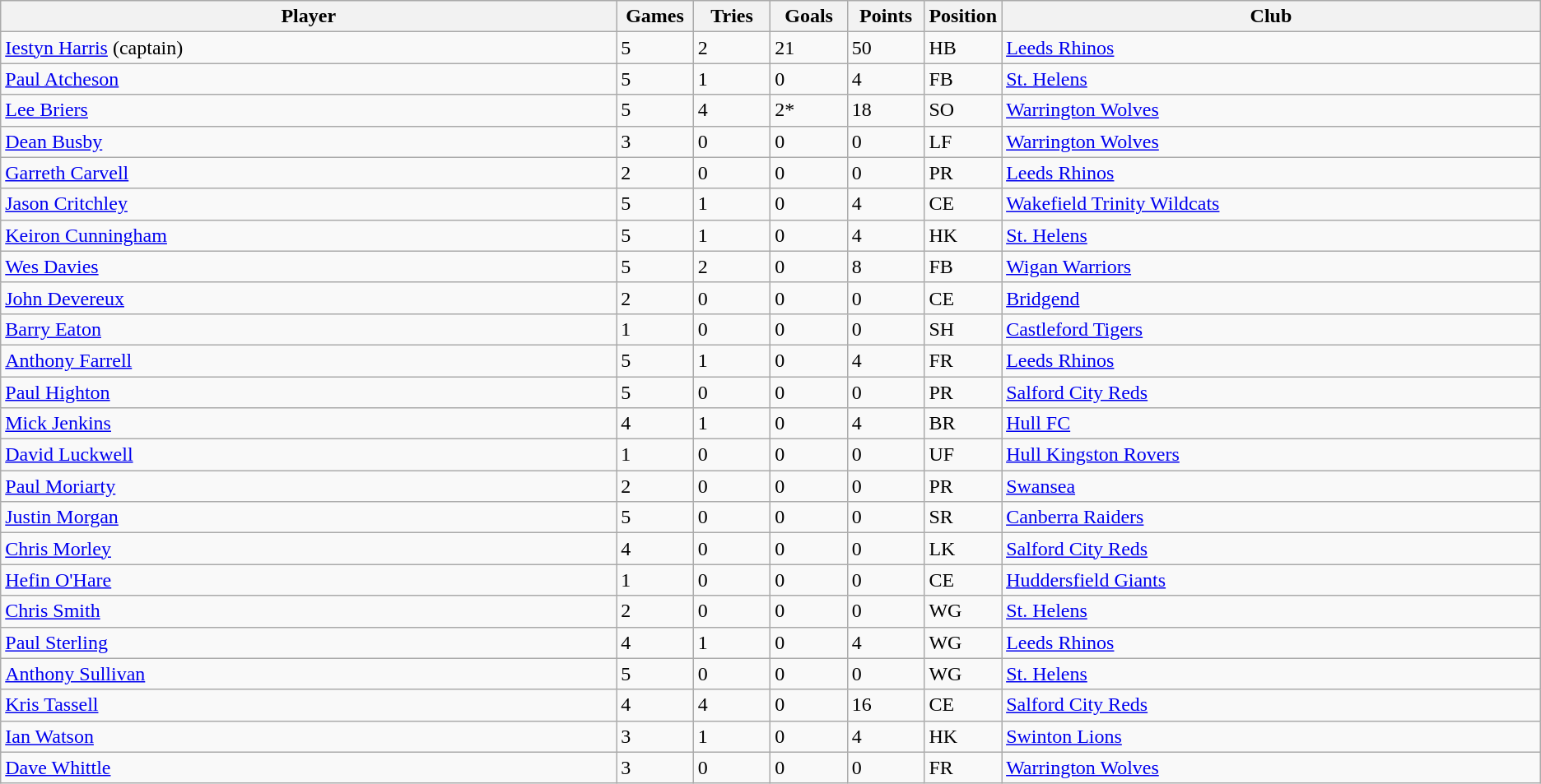<table class="wikitable">
<tr bgcolor=#FFFFFF>
<th !width=25%>Player</th>
<th width=5%>Games</th>
<th width=5%>Tries</th>
<th width=5%>Goals</th>
<th width=5%>Points</th>
<th width=5%>Position</th>
<th width=35%>Club</th>
</tr>
<tr>
<td><a href='#'>Iestyn Harris</a> (captain)</td>
<td>5</td>
<td>2</td>
<td>21</td>
<td>50</td>
<td>HB</td>
<td><a href='#'>Leeds Rhinos</a></td>
</tr>
<tr>
<td><a href='#'>Paul Atcheson</a></td>
<td>5</td>
<td>1</td>
<td>0</td>
<td>4</td>
<td>FB</td>
<td><a href='#'>St. Helens</a></td>
</tr>
<tr>
<td><a href='#'>Lee Briers</a></td>
<td>5</td>
<td>4</td>
<td>2*</td>
<td>18</td>
<td>SO</td>
<td><a href='#'>Warrington Wolves</a></td>
</tr>
<tr>
<td><a href='#'>Dean Busby</a></td>
<td>3</td>
<td>0</td>
<td>0</td>
<td>0</td>
<td>LF</td>
<td><a href='#'>Warrington Wolves</a></td>
</tr>
<tr>
<td><a href='#'>Garreth Carvell</a></td>
<td>2</td>
<td>0</td>
<td>0</td>
<td>0</td>
<td>PR</td>
<td><a href='#'>Leeds Rhinos</a></td>
</tr>
<tr>
<td><a href='#'>Jason Critchley</a></td>
<td>5</td>
<td>1</td>
<td>0</td>
<td>4</td>
<td>CE</td>
<td><a href='#'>Wakefield Trinity Wildcats</a></td>
</tr>
<tr>
<td><a href='#'>Keiron Cunningham</a></td>
<td>5</td>
<td>1</td>
<td>0</td>
<td>4</td>
<td>HK</td>
<td><a href='#'>St. Helens</a></td>
</tr>
<tr>
<td><a href='#'>Wes Davies</a></td>
<td>5</td>
<td>2</td>
<td>0</td>
<td>8</td>
<td>FB</td>
<td><a href='#'>Wigan Warriors</a></td>
</tr>
<tr>
<td><a href='#'>John Devereux</a></td>
<td>2</td>
<td>0</td>
<td>0</td>
<td>0</td>
<td>CE</td>
<td><a href='#'>Bridgend</a></td>
</tr>
<tr>
<td><a href='#'>Barry Eaton</a></td>
<td>1</td>
<td>0</td>
<td>0</td>
<td>0</td>
<td>SH</td>
<td><a href='#'>Castleford Tigers</a></td>
</tr>
<tr>
<td><a href='#'>Anthony Farrell</a></td>
<td>5</td>
<td>1</td>
<td>0</td>
<td>4</td>
<td>FR</td>
<td><a href='#'>Leeds Rhinos</a></td>
</tr>
<tr>
<td><a href='#'>Paul Highton</a></td>
<td>5</td>
<td>0</td>
<td>0</td>
<td>0</td>
<td>PR</td>
<td><a href='#'>Salford City Reds</a></td>
</tr>
<tr>
<td><a href='#'>Mick Jenkins</a></td>
<td>4</td>
<td>1</td>
<td>0</td>
<td>4</td>
<td>BR</td>
<td><a href='#'>Hull FC</a></td>
</tr>
<tr>
<td><a href='#'>David Luckwell</a></td>
<td>1</td>
<td>0</td>
<td>0</td>
<td>0</td>
<td>UF</td>
<td><a href='#'>Hull Kingston Rovers</a></td>
</tr>
<tr>
<td><a href='#'>Paul Moriarty</a></td>
<td>2</td>
<td>0</td>
<td>0</td>
<td>0</td>
<td>PR</td>
<td><a href='#'>Swansea</a></td>
</tr>
<tr>
<td><a href='#'>Justin Morgan</a></td>
<td>5</td>
<td>0</td>
<td>0</td>
<td>0</td>
<td>SR</td>
<td><a href='#'>Canberra Raiders</a></td>
</tr>
<tr>
<td><a href='#'>Chris Morley</a></td>
<td>4</td>
<td>0</td>
<td>0</td>
<td>0</td>
<td>LK</td>
<td><a href='#'>Salford City Reds</a></td>
</tr>
<tr>
<td><a href='#'>Hefin O'Hare</a></td>
<td>1</td>
<td>0</td>
<td>0</td>
<td>0</td>
<td>CE</td>
<td><a href='#'>Huddersfield Giants</a></td>
</tr>
<tr>
<td><a href='#'>Chris Smith</a></td>
<td>2</td>
<td>0</td>
<td>0</td>
<td>0</td>
<td>WG</td>
<td><a href='#'>St. Helens</a></td>
</tr>
<tr>
<td><a href='#'>Paul Sterling</a></td>
<td>4</td>
<td>1</td>
<td>0</td>
<td>4</td>
<td>WG</td>
<td><a href='#'>Leeds Rhinos</a></td>
</tr>
<tr>
<td><a href='#'>Anthony Sullivan</a></td>
<td>5</td>
<td>0</td>
<td>0</td>
<td>0</td>
<td>WG</td>
<td><a href='#'>St. Helens</a></td>
</tr>
<tr>
<td><a href='#'>Kris Tassell</a></td>
<td>4</td>
<td>4</td>
<td>0</td>
<td>16</td>
<td>CE</td>
<td><a href='#'>Salford City Reds</a></td>
</tr>
<tr>
<td><a href='#'>Ian Watson</a></td>
<td>3</td>
<td>1</td>
<td>0</td>
<td>4</td>
<td>HK</td>
<td><a href='#'>Swinton Lions</a></td>
</tr>
<tr>
<td><a href='#'>Dave Whittle</a></td>
<td>3</td>
<td>0</td>
<td>0</td>
<td>0</td>
<td>FR</td>
<td><a href='#'>Warrington Wolves</a></td>
</tr>
</table>
